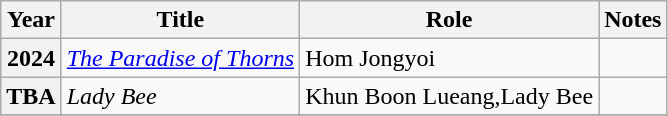<table class="wikitable sortable plainrowheaders">
<tr>
<th scope="col">Year</th>
<th scope="col">Title</th>
<th scope="col">Role</th>
<th scope="col">Notes</th>
</tr>
<tr>
<th scope="row">2024</th>
<td><em><a href='#'>The Paradise of Thorns</a></em></td>
<td>Hom Jongyoi</td>
<td></td>
</tr>
<tr>
<th scope="row">TBA</th>
<td><em>Lady Bee</em></td>
<td>Khun Boon Lueang,Lady Bee</td>
<td></td>
</tr>
<tr>
</tr>
</table>
